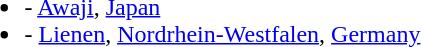<table>
<tr>
<td valign="top"><br><ul><li> - <a href='#'>Awaji</a>, <a href='#'>Japan</a></li><li> - <a href='#'>Lienen</a>, <a href='#'>Nordrhein-Westfalen</a>, <a href='#'>Germany</a></li></ul></td>
</tr>
</table>
